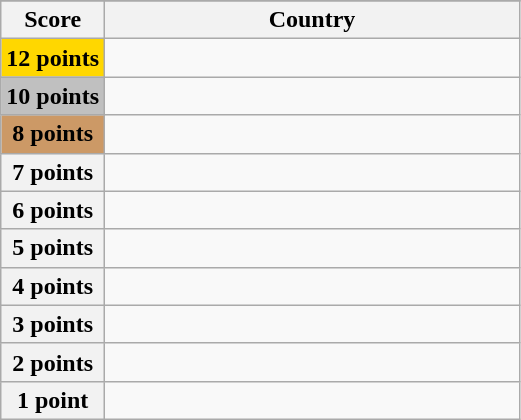<table class="wikitable">
<tr>
</tr>
<tr>
<th scope="col" width="20%">Score</th>
<th scope="col">Country</th>
</tr>
<tr>
<th scope="row" style="background:gold">12 points</th>
<td></td>
</tr>
<tr>
<th scope="row" style="background:silver">10 points</th>
<td></td>
</tr>
<tr>
<th scope="row" style="background:#CC9966">8 points</th>
<td></td>
</tr>
<tr>
<th scope="row">7 points</th>
<td></td>
</tr>
<tr>
<th scope="row">6 points</th>
<td></td>
</tr>
<tr>
<th scope="row">5 points</th>
<td></td>
</tr>
<tr>
<th scope="row">4 points</th>
<td></td>
</tr>
<tr>
<th scope="row">3 points</th>
<td></td>
</tr>
<tr>
<th scope="row">2 points</th>
<td></td>
</tr>
<tr>
<th scope="row">1 point</th>
<td></td>
</tr>
</table>
